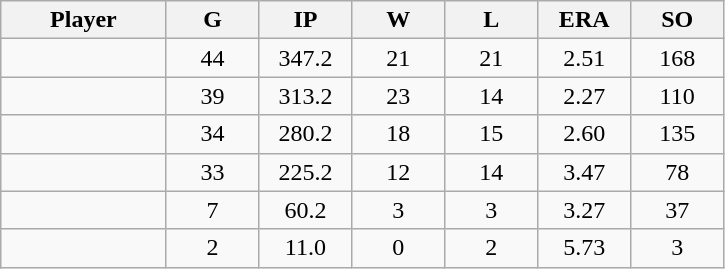<table class="wikitable sortable">
<tr>
<th bgcolor="#DDDDFF" width="16%">Player</th>
<th bgcolor="#DDDDFF" width="9%">G</th>
<th bgcolor="#DDDDFF" width="9%">IP</th>
<th bgcolor="#DDDDFF" width="9%">W</th>
<th bgcolor="#DDDDFF" width="9%">L</th>
<th bgcolor="#DDDDFF" width="9%">ERA</th>
<th bgcolor="#DDDDFF" width="9%">SO</th>
</tr>
<tr align="center">
<td></td>
<td>44</td>
<td>347.2</td>
<td>21</td>
<td>21</td>
<td>2.51</td>
<td>168</td>
</tr>
<tr align="center">
<td></td>
<td>39</td>
<td>313.2</td>
<td>23</td>
<td>14</td>
<td>2.27</td>
<td>110</td>
</tr>
<tr align=center>
<td></td>
<td>34</td>
<td>280.2</td>
<td>18</td>
<td>15</td>
<td>2.60</td>
<td>135</td>
</tr>
<tr align="center">
<td></td>
<td>33</td>
<td>225.2</td>
<td>12</td>
<td>14</td>
<td>3.47</td>
<td>78</td>
</tr>
<tr align="center">
<td></td>
<td>7</td>
<td>60.2</td>
<td>3</td>
<td>3</td>
<td>3.27</td>
<td>37</td>
</tr>
<tr align="center">
<td></td>
<td>2</td>
<td>11.0</td>
<td>0</td>
<td>2</td>
<td>5.73</td>
<td>3</td>
</tr>
</table>
